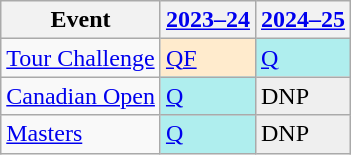<table class="wikitable" border="1">
<tr>
<th>Event</th>
<th><a href='#'>2023–24</a></th>
<th><a href='#'>2024–25</a></th>
</tr>
<tr>
<td><a href='#'>Tour Challenge</a></td>
<td style="background:#ffebcd;"><a href='#'>QF</a></td>
<td style="background:#afeeee;"><a href='#'>Q</a></td>
</tr>
<tr>
<td><a href='#'>Canadian Open</a></td>
<td style="background:#afeeee;"><a href='#'>Q</a></td>
<td style="background:#EFEFEF;">DNP</td>
</tr>
<tr>
<td><a href='#'>Masters</a></td>
<td style="background:#afeeee;"><a href='#'>Q</a></td>
<td style="background:#EFEFEF;">DNP</td>
</tr>
</table>
